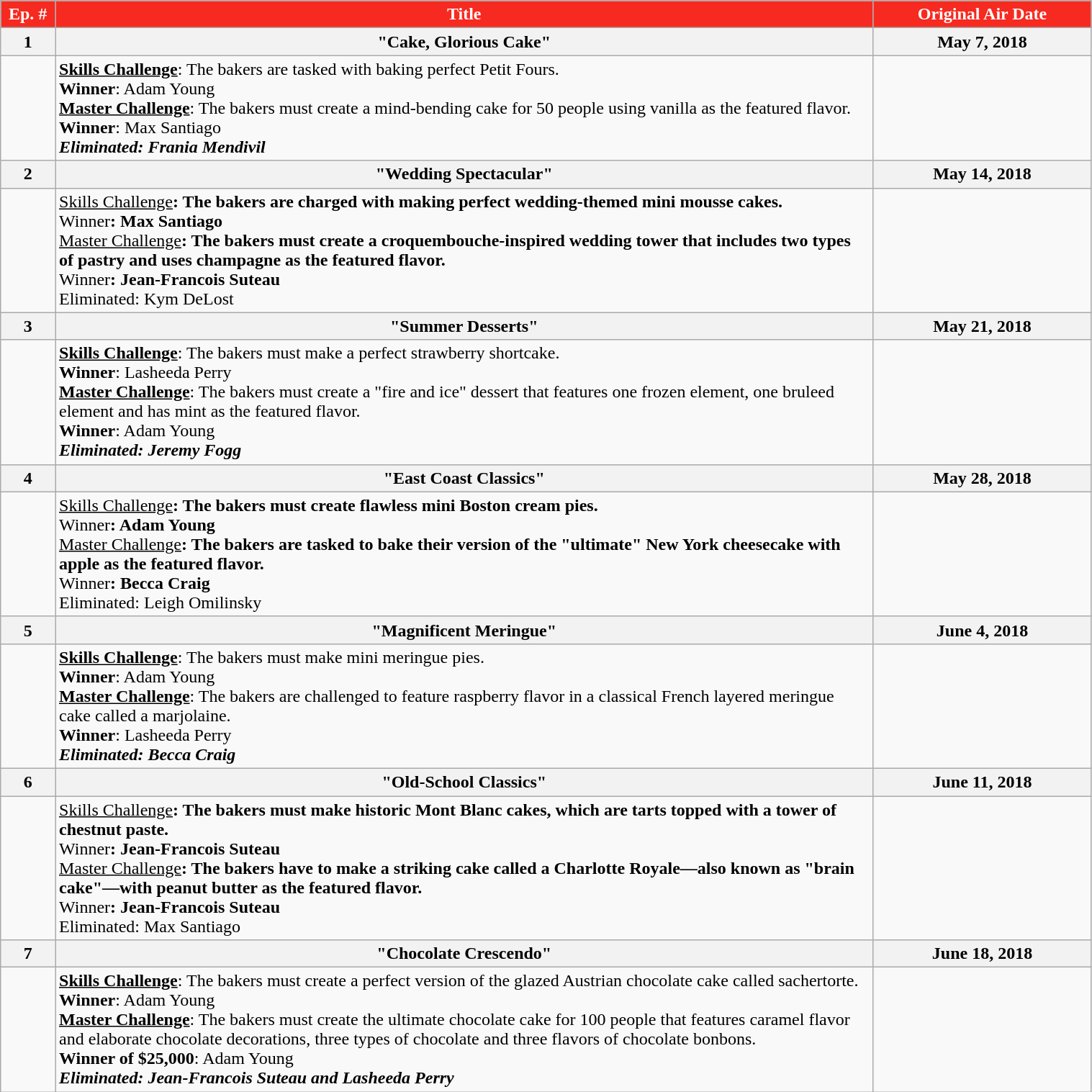<table class="wikitable plainrowheaders" style="width:80%;">
<tr>
<th style="background-color: #f62a20; color: #FFFFFF;" width=5%>Ep. #</th>
<th style="background-color: #f62a20; color: #FFFFFF;">Title</th>
<th style="background-color: #f62a20; color: #FFFFFF;" width=20%>Original Air Date</th>
</tr>
<tr>
<th align="center">1</th>
<th>"Cake, Glorious Cake"</th>
<th>May 7, 2018</th>
</tr>
<tr>
<td></td>
<td><strong><u>Skills Challenge</u></strong>: The bakers are tasked with baking perfect Petit Fours.<br><strong>Winner</strong>: Adam Young<br><strong><u>Master Challenge</u></strong>: The bakers must create a mind-bending cake for 50 people using vanilla as the featured flavor.<br><strong>Winner</strong>: Max Santiago<br><strong><em>Eliminated<strong>: Frania Mendivil<em></td>
<td></td>
</tr>
<tr>
<th align="center">2</th>
<th>"Wedding Spectacular"</th>
<th>May 14, 2018</th>
</tr>
<tr>
<td></td>
<td></strong><u>Skills Challenge</u><strong>: The bakers are charged with making perfect wedding-themed mini mousse cakes.<br></strong>Winner<strong>: Max Santiago<br></strong><u>Master Challenge</u><strong>: The bakers must create a croquembouche-inspired wedding tower that includes two types of pastry and uses champagne as the featured flavor.<br></strong>Winner<strong>: Jean-Francois Suteau<br></em></strong>Eliminated</strong>: Kym DeLost</em></td>
<td></td>
</tr>
<tr>
<th align="center">3</th>
<th>"Summer Desserts"</th>
<th>May 21, 2018</th>
</tr>
<tr>
<td></td>
<td><strong><u>Skills Challenge</u></strong>: The bakers must make a perfect strawberry shortcake.<br><strong>Winner</strong>: Lasheeda Perry<br><strong><u>Master Challenge</u></strong>: The bakers must create a "fire and ice" dessert that features one frozen element, one bruleed element and has mint as the featured flavor.<br><strong>Winner</strong>: Adam Young<br><strong><em>Eliminated<strong>: Jeremy Fogg<em></td>
<td></td>
</tr>
<tr>
<th align="center">4</th>
<th>"East Coast Classics"</th>
<th>May 28, 2018</th>
</tr>
<tr>
<td></td>
<td></strong><u>Skills Challenge</u><strong>: The bakers must create flawless mini Boston cream pies.<br></strong>Winner<strong>: Adam Young<br></strong><u>Master Challenge</u><strong>: The bakers are tasked to bake their version of the "ultimate" New York cheesecake with apple as the featured flavor.<br></strong>Winner<strong>: Becca Craig<br></em></strong>Eliminated</strong>: Leigh Omilinsky</em></td>
<td></td>
</tr>
<tr>
<th align="center">5</th>
<th>"Magnificent Meringue"</th>
<th>June 4, 2018</th>
</tr>
<tr>
<td></td>
<td><strong><u>Skills Challenge</u></strong>: The bakers must make mini meringue pies.<br><strong>Winner</strong>: Adam Young<br><strong><u>Master Challenge</u></strong>: The bakers are challenged to feature raspberry flavor in a classical French layered meringue cake called a marjolaine.<br><strong>Winner</strong>: Lasheeda Perry<br><strong><em>Eliminated<strong>: Becca Craig<em></td>
<td></td>
</tr>
<tr>
<th align="center">6</th>
<th>"Old-School Classics"</th>
<th>June 11, 2018</th>
</tr>
<tr>
<td></td>
<td></strong><u>Skills Challenge</u><strong>: The bakers must make historic Mont Blanc cakes, which are tarts topped with a tower of chestnut paste.<br></strong>Winner<strong>: Jean-Francois Suteau<br></strong><u>Master Challenge</u><strong>: The bakers have to make a striking cake called a Charlotte Royale—also known as "brain cake"—with peanut butter as the featured flavor.<br></strong>Winner<strong>: Jean-Francois Suteau<br></em></strong>Eliminated</strong>: Max Santiago</em></td>
<td></td>
</tr>
<tr>
<th align="center">7</th>
<th>"Chocolate Crescendo"</th>
<th>June 18, 2018</th>
</tr>
<tr>
<td></td>
<td><strong><u>Skills Challenge</u></strong>: The bakers must create a perfect version of the glazed Austrian chocolate cake called sachertorte.<br><strong>Winner</strong>: Adam Young<br><strong><u>Master Challenge</u></strong>: The bakers must create the ultimate chocolate cake for 100 people that features caramel flavor and elaborate chocolate decorations, three types of chocolate and three flavors of chocolate bonbons.<br><strong>Winner of $25,000</strong>: Adam Young<br><strong><em>Eliminated<strong>: Jean-Francois Suteau<em> and </em>Lasheeda Perry<em></td>
<td></td>
</tr>
</table>
